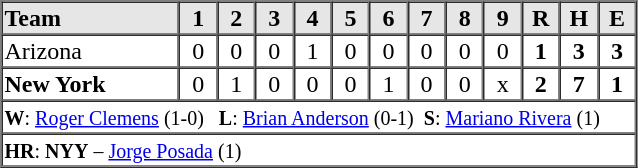<table border="1" cellspacing="0"  style="width:425px; margin-left:3em;">
<tr style="text-align:center; background:#e6e6e6;">
<th style="text-align:left; width:28%;">Team</th>
<th style="width:6%;">1</th>
<th style="width:6%;">2</th>
<th style="width:6%;">3</th>
<th style="width:6%;">4</th>
<th style="width:6%;">5</th>
<th style="width:6%;">6</th>
<th style="width:6%;">7</th>
<th style="width:6%;">8</th>
<th style="width:6%;">9</th>
<th style="width:6%;">R</th>
<th style="width:6%;">H</th>
<th style="width:6%;">E</th>
</tr>
<tr style="text-align:center;">
<td style="text-align:left;">Arizona</td>
<td>0</td>
<td>0</td>
<td>0</td>
<td>1</td>
<td>0</td>
<td>0</td>
<td>0</td>
<td>0</td>
<td>0</td>
<td><strong>1</strong></td>
<td><strong>3</strong></td>
<td><strong>3</strong></td>
</tr>
<tr style="text-align:center;">
<td style="text-align:left;"><strong>New York</strong></td>
<td>0</td>
<td>1</td>
<td>0</td>
<td>0</td>
<td>0</td>
<td>1</td>
<td>0</td>
<td>0</td>
<td>x</td>
<td><strong>2</strong></td>
<td><strong>7</strong></td>
<td><strong>1</strong></td>
</tr>
<tr style="text-align:left;">
<td colspan=13><small><strong>W</strong>: <a href='#'>Roger Clemens</a> (1-0)   <strong>L</strong>: <a href='#'>Brian Anderson</a> (0-1)  <strong>S</strong>: <a href='#'>Mariano Rivera</a> (1)</small></td>
</tr>
<tr style="text-align:left;">
<td colspan=13><small><strong>HR</strong>: <strong>NYY</strong> – <a href='#'>Jorge Posada</a> (1)</small></td>
</tr>
</table>
